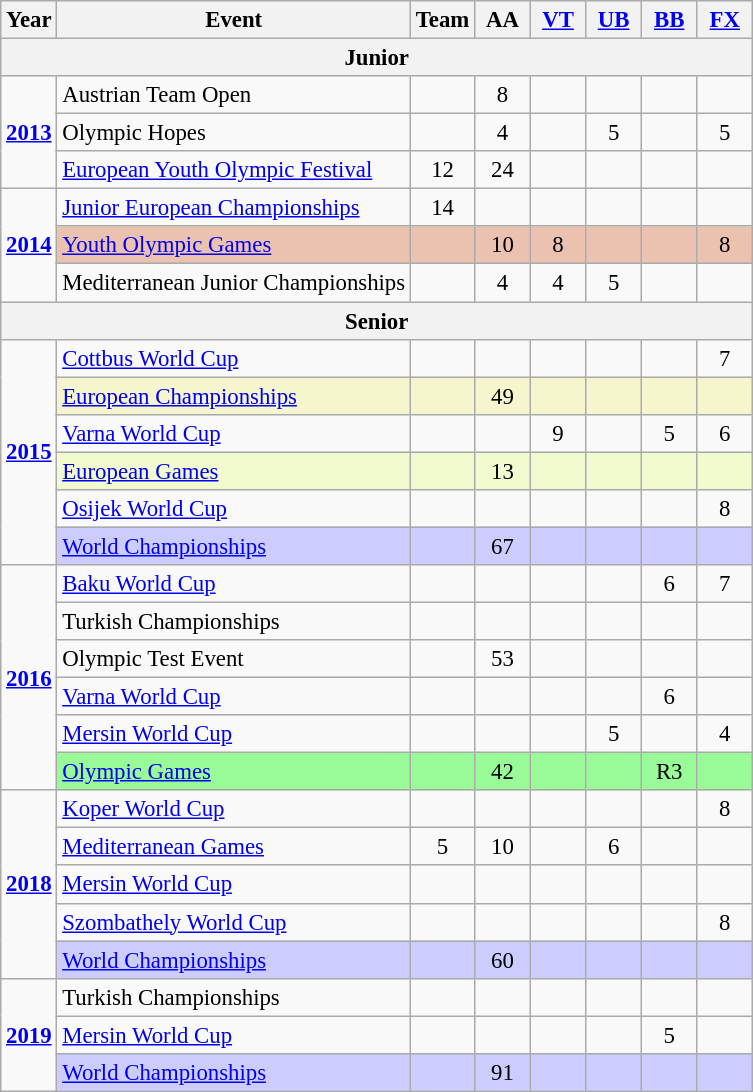<table class="wikitable" style="text-align:center; font-size:95%;">
<tr>
<th align="center">Year</th>
<th align="center">Event</th>
<th style="width:30px;">Team</th>
<th style="width:30px;">AA</th>
<th style="width:30px;"><a href='#'>VT</a></th>
<th style="width:30px;"><a href='#'>UB</a></th>
<th style="width:30px;"><a href='#'>BB</a></th>
<th style="width:30px;"><a href='#'>FX</a></th>
</tr>
<tr>
<th colspan="8">Junior</th>
</tr>
<tr>
<td rowspan="3"><strong><a href='#'>2013</a></strong></td>
<td align=left>Austrian Team Open</td>
<td></td>
<td>8</td>
<td></td>
<td></td>
<td></td>
<td></td>
</tr>
<tr>
<td align=left>Olympic Hopes</td>
<td></td>
<td>4</td>
<td></td>
<td>5</td>
<td></td>
<td>5</td>
</tr>
<tr>
<td align=left><a href='#'>European Youth Olympic Festival</a></td>
<td>12</td>
<td>24</td>
<td></td>
<td></td>
<td></td>
<td></td>
</tr>
<tr>
<td rowspan="3"><strong><a href='#'>2014</a></strong></td>
<td align=left><a href='#'>Junior European Championships</a></td>
<td>14</td>
<td></td>
<td></td>
<td></td>
<td></td>
<td></td>
</tr>
<tr bgcolor=#EBC2AF>
<td align=left><a href='#'>Youth Olympic Games</a></td>
<td></td>
<td>10</td>
<td>8</td>
<td></td>
<td></td>
<td>8</td>
</tr>
<tr>
<td align=left>Mediterranean Junior Championships</td>
<td></td>
<td>4</td>
<td>4</td>
<td>5</td>
<td></td>
<td></td>
</tr>
<tr>
<th colspan="8">Senior</th>
</tr>
<tr>
<td rowspan="6"><strong><a href='#'>2015</a></strong></td>
<td align=left><a href='#'>Cottbus World Cup</a></td>
<td></td>
<td></td>
<td></td>
<td></td>
<td></td>
<td>7</td>
</tr>
<tr bgcolor="#f5f6ce">
<td align=left><a href='#'>European Championships</a></td>
<td></td>
<td>49</td>
<td></td>
<td></td>
<td></td>
<td></td>
</tr>
<tr>
<td align=left><a href='#'>Varna World Cup</a></td>
<td></td>
<td></td>
<td>9</td>
<td></td>
<td>5</td>
<td>6</td>
</tr>
<tr bgcolor=#f0fccf>
<td align=left><a href='#'>European Games</a></td>
<td></td>
<td>13</td>
<td></td>
<td></td>
<td></td>
<td></td>
</tr>
<tr>
<td align=left><a href='#'>Osijek World Cup</a></td>
<td></td>
<td></td>
<td></td>
<td></td>
<td></td>
<td>8</td>
</tr>
<tr style="background:#ccf;">
<td align=left><a href='#'>World Championships</a></td>
<td></td>
<td>67</td>
<td></td>
<td></td>
<td></td>
<td></td>
</tr>
<tr>
<td rowspan="6"><strong><a href='#'>2016</a></strong></td>
<td align=left><a href='#'>Baku World Cup</a></td>
<td></td>
<td></td>
<td></td>
<td></td>
<td>6</td>
<td>7</td>
</tr>
<tr>
<td align=left>Turkish Championships</td>
<td></td>
<td></td>
<td></td>
<td></td>
<td></td>
<td></td>
</tr>
<tr>
<td align=left>Olympic Test Event</td>
<td></td>
<td>53</td>
<td></td>
<td></td>
<td></td>
<td></td>
</tr>
<tr>
<td align=left><a href='#'>Varna World Cup</a></td>
<td></td>
<td></td>
<td></td>
<td></td>
<td>6</td>
<td></td>
</tr>
<tr>
<td align=left><a href='#'>Mersin World Cup</a></td>
<td></td>
<td></td>
<td></td>
<td>5</td>
<td></td>
<td>4</td>
</tr>
<tr style="background:#98fb98;">
<td align=left><a href='#'>Olympic Games</a></td>
<td></td>
<td>42</td>
<td></td>
<td></td>
<td>R3</td>
<td></td>
</tr>
<tr>
<td rowspan="5"><strong><a href='#'>2018</a></strong></td>
<td align=left><a href='#'>Koper World Cup</a></td>
<td></td>
<td></td>
<td></td>
<td></td>
<td></td>
<td>8</td>
</tr>
<tr>
<td align=left><a href='#'>Mediterranean Games</a></td>
<td>5</td>
<td>10</td>
<td></td>
<td>6</td>
<td></td>
<td></td>
</tr>
<tr>
<td align=left><a href='#'>Mersin World Cup</a></td>
<td></td>
<td></td>
<td></td>
<td></td>
<td></td>
<td></td>
</tr>
<tr>
<td align=left><a href='#'>Szombathely World Cup</a></td>
<td></td>
<td></td>
<td></td>
<td></td>
<td></td>
<td>8</td>
</tr>
<tr style="background:#ccf;">
<td align=left><a href='#'>World Championships</a></td>
<td></td>
<td>60</td>
<td></td>
<td></td>
<td></td>
<td></td>
</tr>
<tr>
<td rowspan="3"><strong><a href='#'>2019</a></strong></td>
<td align=left>Turkish Championships</td>
<td></td>
<td></td>
<td></td>
<td></td>
<td></td>
<td></td>
</tr>
<tr>
<td align=left><a href='#'>Mersin World Cup</a></td>
<td></td>
<td></td>
<td></td>
<td></td>
<td>5</td>
<td></td>
</tr>
<tr style="background:#ccf;">
<td align=left><a href='#'>World Championships</a></td>
<td></td>
<td>91</td>
<td></td>
<td></td>
<td></td>
<td></td>
</tr>
</table>
